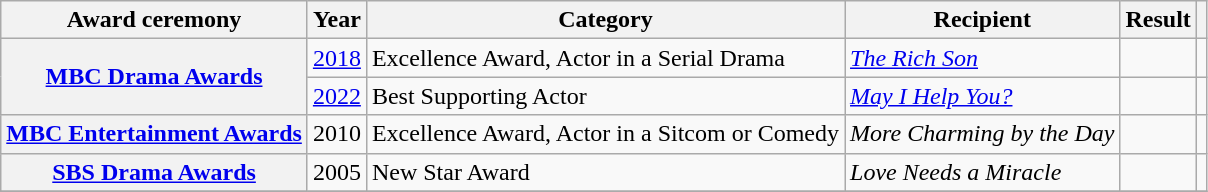<table class="wikitable sortable plainrowheaders">
<tr>
<th scope="col">Award ceremony</th>
<th scope="col">Year</th>
<th scope="col">Category</th>
<th scope="col">Recipient</th>
<th scope="col">Result</th>
<th scope="col" class="unsortable"></th>
</tr>
<tr>
<th scope="row" rowspan="2"><a href='#'>MBC Drama Awards</a></th>
<td style="text-align:center"><a href='#'>2018</a></td>
<td>Excellence Award, Actor in a Serial Drama</td>
<td><em><a href='#'>The Rich Son</a></em></td>
<td></td>
<td style="text-align:center"></td>
</tr>
<tr>
<td style="text-align:center"><a href='#'>2022</a></td>
<td>Best Supporting Actor</td>
<td><em><a href='#'>May I Help You?</a></em></td>
<td></td>
<td style="text-align:center"></td>
</tr>
<tr>
<th scope="row"><a href='#'>MBC Entertainment Awards</a></th>
<td style="text-align:center">2010</td>
<td>Excellence Award, Actor in a Sitcom or Comedy</td>
<td><em>More Charming by the Day</em></td>
<td></td>
<td style="text-align:center"></td>
</tr>
<tr>
<th scope="row"><a href='#'>SBS Drama Awards</a></th>
<td style="text-align:center">2005</td>
<td>New Star Award</td>
<td><em>Love Needs a Miracle</em></td>
<td></td>
<td></td>
</tr>
<tr>
</tr>
</table>
